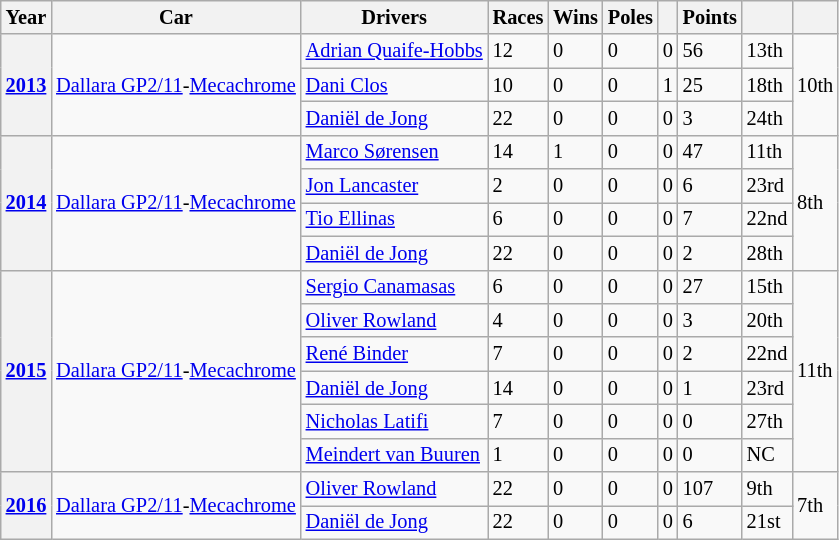<table class="wikitable" style="font-size:85%">
<tr>
<th>Year</th>
<th>Car</th>
<th>Drivers</th>
<th>Races</th>
<th>Wins</th>
<th>Poles</th>
<th></th>
<th>Points</th>
<th></th>
<th></th>
</tr>
<tr>
<th rowspan=3><a href='#'>2013</a></th>
<td rowspan=3><a href='#'>Dallara GP2/11</a>-<a href='#'>Mecachrome</a></td>
<td align=left> <a href='#'>Adrian Quaife-Hobbs</a></td>
<td>12</td>
<td>0</td>
<td>0</td>
<td>0</td>
<td>56</td>
<td>13th</td>
<td rowspan=3>10th</td>
</tr>
<tr>
<td align=left> <a href='#'>Dani Clos</a></td>
<td>10</td>
<td>0</td>
<td>0</td>
<td>1</td>
<td>25</td>
<td>18th</td>
</tr>
<tr>
<td align=left> <a href='#'>Daniël de Jong</a></td>
<td>22</td>
<td>0</td>
<td>0</td>
<td>0</td>
<td>3</td>
<td>24th</td>
</tr>
<tr>
<th rowspan=4><a href='#'>2014</a></th>
<td rowspan=4><a href='#'>Dallara GP2/11</a>-<a href='#'>Mecachrome</a></td>
<td align=left> <a href='#'>Marco Sørensen</a></td>
<td>14</td>
<td>1</td>
<td>0</td>
<td>0</td>
<td>47</td>
<td>11th</td>
<td rowspan=4>8th</td>
</tr>
<tr>
<td align=left> <a href='#'>Jon Lancaster</a></td>
<td>2</td>
<td>0</td>
<td>0</td>
<td>0</td>
<td>6</td>
<td>23rd</td>
</tr>
<tr>
<td align=left> <a href='#'>Tio Ellinas</a></td>
<td>6</td>
<td>0</td>
<td>0</td>
<td>0</td>
<td>7</td>
<td>22nd</td>
</tr>
<tr>
<td align=left> <a href='#'>Daniël de Jong</a></td>
<td>22</td>
<td>0</td>
<td>0</td>
<td>0</td>
<td>2</td>
<td>28th</td>
</tr>
<tr>
<th rowspan=6><a href='#'>2015</a></th>
<td rowspan=6><a href='#'>Dallara GP2/11</a>-<a href='#'>Mecachrome</a></td>
<td align=left> <a href='#'>Sergio Canamasas</a></td>
<td>6</td>
<td>0</td>
<td>0</td>
<td>0</td>
<td>27</td>
<td>15th</td>
<td rowspan=6>11th</td>
</tr>
<tr>
<td align=left> <a href='#'>Oliver Rowland</a></td>
<td>4</td>
<td>0</td>
<td>0</td>
<td>0</td>
<td>3</td>
<td>20th</td>
</tr>
<tr>
<td align=left> <a href='#'>René Binder</a></td>
<td>7</td>
<td>0</td>
<td>0</td>
<td>0</td>
<td>2</td>
<td>22nd</td>
</tr>
<tr>
<td align=left> <a href='#'>Daniël de Jong</a></td>
<td>14</td>
<td>0</td>
<td>0</td>
<td>0</td>
<td>1</td>
<td>23rd</td>
</tr>
<tr>
<td align=left> <a href='#'>Nicholas Latifi</a></td>
<td>7</td>
<td>0</td>
<td>0</td>
<td>0</td>
<td>0</td>
<td>27th</td>
</tr>
<tr>
<td align=left> <a href='#'>Meindert van Buuren</a></td>
<td>1</td>
<td>0</td>
<td>0</td>
<td>0</td>
<td>0</td>
<td>NC</td>
</tr>
<tr>
<th rowspan=2><a href='#'>2016</a></th>
<td rowspan=2><a href='#'>Dallara GP2/11</a>-<a href='#'>Mecachrome</a></td>
<td align=left> <a href='#'>Oliver Rowland</a></td>
<td>22</td>
<td>0</td>
<td>0</td>
<td>0</td>
<td>107</td>
<td>9th</td>
<td rowspan=2>7th</td>
</tr>
<tr>
<td align=left> <a href='#'>Daniël de Jong</a></td>
<td>22</td>
<td>0</td>
<td>0</td>
<td>0</td>
<td>6</td>
<td>21st</td>
</tr>
</table>
